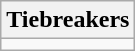<table class="wikitable collapsible collapsed">
<tr>
<th>Tiebreakers</th>
</tr>
<tr>
<td></td>
</tr>
</table>
